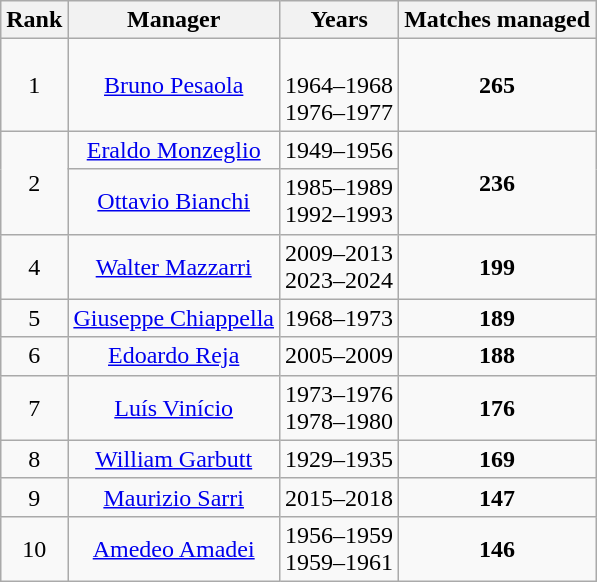<table class="wikitable" style="text-align:center">
<tr>
<th>Rank</th>
<th>Manager</th>
<th>Years</th>
<th>Matches managed</th>
</tr>
<tr>
<td>1</td>
<td><a href='#'>Bruno Pesaola</a></td>
<td><br>1964–1968<br>1976–1977</td>
<td><strong>265</strong></td>
</tr>
<tr>
<td rowspan=2>2</td>
<td><a href='#'>Eraldo Monzeglio</a></td>
<td>1949–1956</td>
<td rowspan=2><strong>236</strong></td>
</tr>
<tr>
<td><a href='#'>Ottavio Bianchi</a></td>
<td>1985–1989<br>1992–1993</td>
</tr>
<tr>
<td>4</td>
<td><a href='#'>Walter Mazzarri</a></td>
<td>2009–2013<br>2023–2024</td>
<td><strong>199</strong></td>
</tr>
<tr>
<td>5</td>
<td><a href='#'>Giuseppe Chiappella</a></td>
<td>1968–1973</td>
<td><strong>189</strong></td>
</tr>
<tr>
<td>6</td>
<td><a href='#'>Edoardo Reja</a></td>
<td>2005–2009</td>
<td><strong>188</strong></td>
</tr>
<tr>
<td>7</td>
<td><a href='#'>Luís Vinício</a></td>
<td>1973–1976<br>1978–1980</td>
<td><strong>176</strong></td>
</tr>
<tr>
<td>8</td>
<td><a href='#'>William Garbutt</a></td>
<td>1929–1935</td>
<td><strong>169</strong></td>
</tr>
<tr>
<td>9</td>
<td><a href='#'>Maurizio Sarri</a></td>
<td>2015–2018</td>
<td><strong>147</strong></td>
</tr>
<tr>
<td>10</td>
<td><a href='#'>Amedeo Amadei</a></td>
<td>1956–1959<br>1959–1961</td>
<td><strong>146</strong></td>
</tr>
</table>
